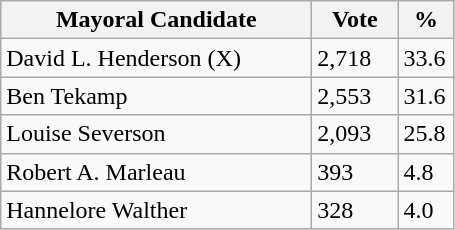<table class="wikitable">
<tr>
<th bgcolor="#DDDDFF" width="200px">Mayoral Candidate </th>
<th bgcolor="#DDDDFF" width="50px">Vote</th>
<th bgcolor="#DDDDFF" width="30px">%</th>
</tr>
<tr>
<td>David L. Henderson (X)</td>
<td>2,718</td>
<td>33.6</td>
</tr>
<tr>
<td>Ben Tekamp</td>
<td>2,553</td>
<td>31.6</td>
</tr>
<tr>
<td>Louise Severson</td>
<td>2,093</td>
<td>25.8</td>
</tr>
<tr>
<td>Robert A. Marleau</td>
<td>393</td>
<td>4.8</td>
</tr>
<tr>
<td>Hannelore Walther</td>
<td>328</td>
<td>4.0</td>
</tr>
</table>
